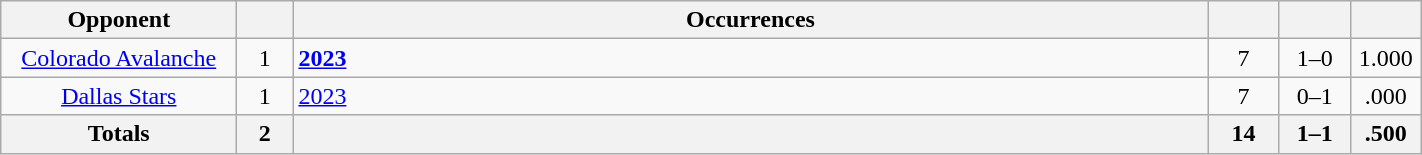<table class="wikitable sortable" style="text-align: center; width: 75%;">
<tr>
<th width="150">Opponent</th>
<th width="30"></th>
<th>Occurrences</th>
<th width="40"></th>
<th width="40"></th>
<th width="40"></th>
</tr>
<tr>
<td><a href='#'>Colorado Avalanche</a></td>
<td>1</td>
<td align=left><strong><a href='#'>2023</a></strong></td>
<td>7</td>
<td>1–0</td>
<td>1.000</td>
</tr>
<tr>
<td><a href='#'>Dallas Stars</a></td>
<td>1</td>
<td align=left><a href='#'>2023</a></td>
<td>7</td>
<td>0–1</td>
<td>.000</td>
</tr>
<tr>
<th width="150">Totals</th>
<th width="30">2</th>
<th></th>
<th width="40">14</th>
<th width="40">1–1</th>
<th width="40">.500</th>
</tr>
</table>
